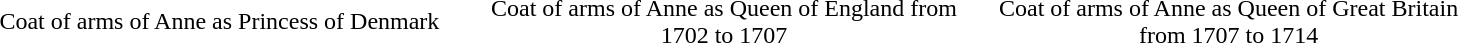<table border="0" align="center" width="80%">
<tr>
<th width=33%></th>
<th width=33%></th>
<th width=33%></th>
</tr>
<tr>
<td style="text-align: center;">Coat of arms of Anne as Princess of Denmark</td>
<td style="text-align: center;">Coat of arms of Anne as Queen of England from 1702 to 1707</td>
<td style="text-align: center;">Coat of arms of Anne as Queen of Great Britain from 1707 to 1714</td>
</tr>
</table>
